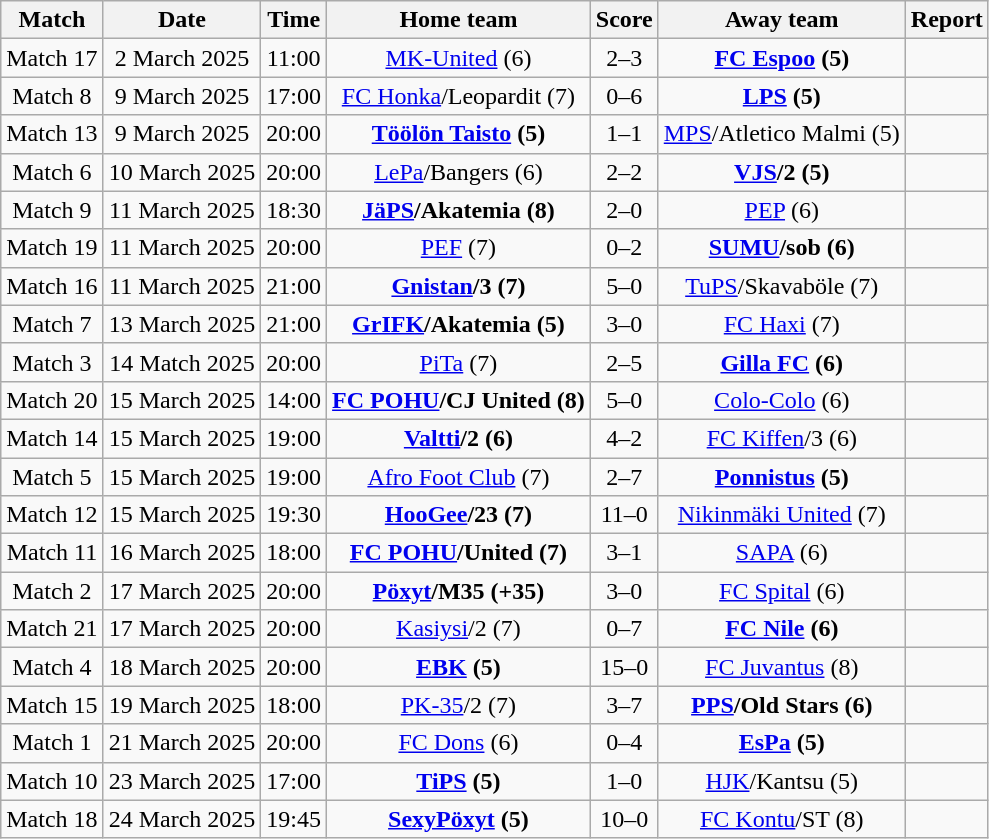<table class="wikitable" style="text-align:center">
<tr>
<th style= width="40px">Match</th>
<th style= width="40px">Date</th>
<th style= width="40px">Time</th>
<th style= width="150px">Home team</th>
<th style= width="60px">Score</th>
<th style= width="150px">Away team</th>
<th style= width="30px">Report</th>
</tr>
<tr>
<td>Match 17</td>
<td>2 March 2025</td>
<td>11:00</td>
<td><a href='#'>MK-United</a> (6)</td>
<td>2–3</td>
<td><strong><a href='#'>FC Espoo</a> (5)</strong></td>
<td></td>
</tr>
<tr>
<td>Match 8</td>
<td>9 March 2025</td>
<td>17:00</td>
<td><a href='#'>FC Honka</a>/Leopardit (7)</td>
<td>0–6</td>
<td><strong><a href='#'>LPS</a> (5)</strong></td>
<td></td>
</tr>
<tr>
<td>Match 13</td>
<td>9 March 2025</td>
<td>20:00</td>
<td><strong><a href='#'>Töölön Taisto</a> (5)</strong></td>
<td>1–1 </td>
<td><a href='#'>MPS</a>/Atletico Malmi (5)</td>
<td></td>
</tr>
<tr>
<td>Match 6</td>
<td>10 March 2025</td>
<td>20:00</td>
<td><a href='#'>LePa</a>/Bangers (6)</td>
<td>2–2 </td>
<td><strong><a href='#'>VJS</a>/2 (5)</strong></td>
<td></td>
</tr>
<tr>
<td>Match 9</td>
<td>11 March 2025</td>
<td>18:30</td>
<td><strong><a href='#'>JäPS</a>/Akatemia (8)</strong></td>
<td>2–0</td>
<td><a href='#'>PEP</a> (6)</td>
<td></td>
</tr>
<tr>
<td>Match 19</td>
<td>11 March 2025</td>
<td>20:00</td>
<td><a href='#'>PEF</a> (7)</td>
<td>0–2</td>
<td><strong><a href='#'>SUMU</a>/sob (6)</strong></td>
<td></td>
</tr>
<tr>
<td>Match 16</td>
<td>11 March 2025</td>
<td>21:00</td>
<td><strong><a href='#'>Gnistan</a>/3 (7)</strong></td>
<td>5–0</td>
<td><a href='#'>TuPS</a>/Skavaböle (7)</td>
<td></td>
</tr>
<tr>
<td>Match 7</td>
<td>13 March 2025</td>
<td>21:00</td>
<td><strong><a href='#'>GrIFK</a>/Akatemia (5)</strong></td>
<td>3–0</td>
<td><a href='#'>FC Haxi</a> (7)</td>
<td></td>
</tr>
<tr>
<td>Match 3</td>
<td>14 Match 2025</td>
<td>20:00</td>
<td><a href='#'>PiTa</a> (7)</td>
<td>2–5</td>
<td><strong><a href='#'>Gilla FC</a> (6)</strong></td>
<td></td>
</tr>
<tr>
<td>Match 20</td>
<td>15 March 2025</td>
<td>14:00</td>
<td><strong><a href='#'>FC POHU</a>/CJ United (8)</strong></td>
<td>5–0</td>
<td><a href='#'>Colo-Colo</a> (6)</td>
<td></td>
</tr>
<tr>
<td>Match 14</td>
<td>15 March 2025</td>
<td>19:00</td>
<td><strong><a href='#'>Valtti</a>/2 (6)</strong></td>
<td>4–2</td>
<td><a href='#'>FC Kiffen</a>/3 (6)</td>
<td></td>
</tr>
<tr>
<td>Match 5</td>
<td>15 March 2025</td>
<td>19:00</td>
<td><a href='#'>Afro Foot Club</a> (7)</td>
<td>2–7</td>
<td><strong><a href='#'>Ponnistus</a> (5)</strong></td>
<td></td>
</tr>
<tr>
<td>Match 12</td>
<td>15 March 2025</td>
<td>19:30</td>
<td><strong><a href='#'>HooGee</a>/23 (7)</strong></td>
<td>11–0</td>
<td><a href='#'>Nikinmäki United</a> (7)</td>
<td></td>
</tr>
<tr>
<td>Match 11</td>
<td>16 March 2025</td>
<td>18:00</td>
<td><strong><a href='#'>FC POHU</a>/United (7)</strong></td>
<td>3–1</td>
<td><a href='#'>SAPA</a> (6)</td>
<td></td>
</tr>
<tr>
<td>Match 2</td>
<td>17 March 2025</td>
<td>20:00</td>
<td><strong><a href='#'>Pöxyt</a>/M35 (+35)</strong></td>
<td>3–0</td>
<td><a href='#'>FC Spital</a> (6)</td>
<td></td>
</tr>
<tr>
<td>Match 21</td>
<td>17 March 2025</td>
<td>20:00</td>
<td><a href='#'>Kasiysi</a>/2 (7)</td>
<td>0–7</td>
<td><strong><a href='#'>FC Nile</a> (6)</strong></td>
<td></td>
</tr>
<tr>
<td>Match 4</td>
<td>18 March 2025</td>
<td>20:00</td>
<td><strong><a href='#'>EBK</a> (5)</strong></td>
<td>15–0</td>
<td><a href='#'>FC Juvantus</a> (8)</td>
<td></td>
</tr>
<tr>
<td>Match 15</td>
<td>19 March 2025</td>
<td>18:00</td>
<td><a href='#'>PK-35</a>/2 (7)</td>
<td>3–7</td>
<td><strong><a href='#'>PPS</a>/Old Stars (6)</strong></td>
<td></td>
</tr>
<tr>
<td>Match 1</td>
<td>21 March 2025</td>
<td>20:00</td>
<td><a href='#'>FC Dons</a> (6)</td>
<td>0–4</td>
<td><strong><a href='#'>EsPa</a> (5)</strong></td>
<td></td>
</tr>
<tr>
<td>Match 10</td>
<td>23 March 2025</td>
<td>17:00</td>
<td><strong><a href='#'>TiPS</a> (5)</strong></td>
<td>1–0</td>
<td><a href='#'>HJK</a>/Kantsu (5)</td>
<td></td>
</tr>
<tr>
<td>Match 18</td>
<td>24 March 2025</td>
<td>19:45</td>
<td><strong><a href='#'>SexyPöxyt</a> (5)</strong></td>
<td>10–0</td>
<td><a href='#'>FC Kontu</a>/ST (8)</td>
<td></td>
</tr>
</table>
